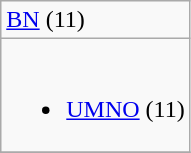<table class="wikitable">
<tr>
<td> <a href='#'>BN</a> (11)</td>
</tr>
<tr>
<td><br><ul><li> <a href='#'>UMNO</a> (11)</li></ul></td>
</tr>
<tr>
</tr>
</table>
